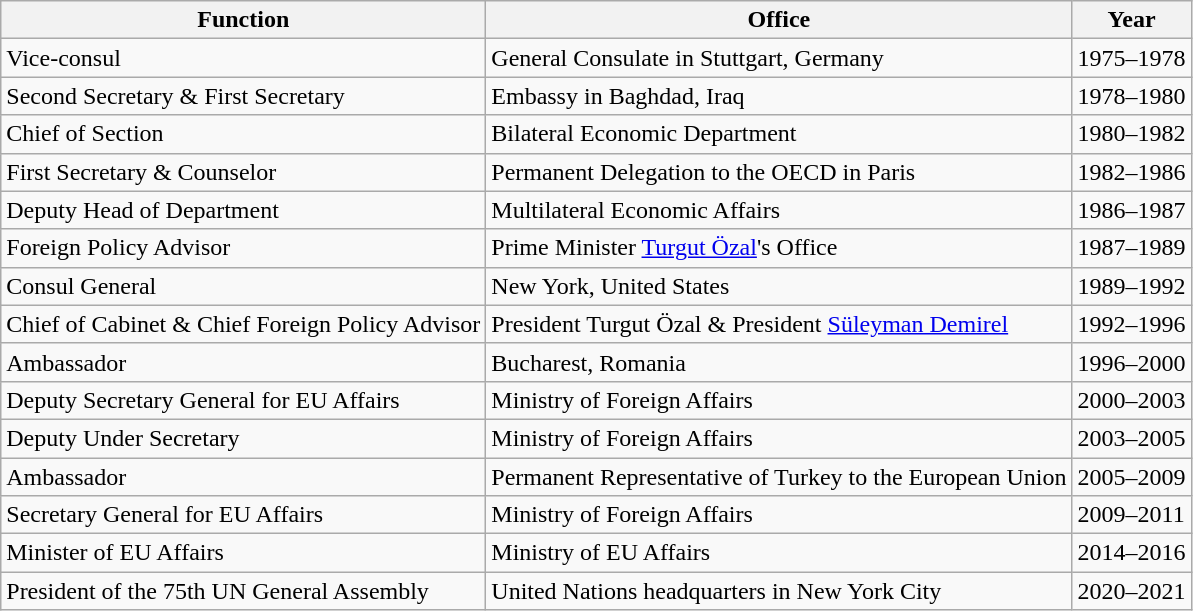<table class="wikitable">
<tr>
<th>Function</th>
<th>Office</th>
<th>Year</th>
</tr>
<tr>
<td>Vice-consul</td>
<td>General Consulate in Stuttgart, Germany</td>
<td>1975–1978</td>
</tr>
<tr>
<td>Second Secretary & First Secretary</td>
<td>Embassy in Baghdad, Iraq</td>
<td>1978–1980</td>
</tr>
<tr>
<td>Chief of Section</td>
<td>Bilateral Economic Department</td>
<td>1980–1982</td>
</tr>
<tr>
<td>First Secretary & Counselor</td>
<td>Permanent Delegation to the OECD in Paris</td>
<td>1982–1986</td>
</tr>
<tr>
<td>Deputy Head of Department</td>
<td>Multilateral Economic Affairs</td>
<td>1986–1987</td>
</tr>
<tr>
<td>Foreign Policy Advisor</td>
<td>Prime Minister <a href='#'>Turgut Özal</a>'s Office</td>
<td>1987–1989</td>
</tr>
<tr>
<td>Consul General</td>
<td>New York, United States</td>
<td>1989–1992</td>
</tr>
<tr>
<td>Chief of Cabinet & Chief Foreign Policy Advisor</td>
<td>President Turgut Özal & President <a href='#'>Süleyman Demirel</a></td>
<td>1992–1996</td>
</tr>
<tr>
<td>Ambassador</td>
<td>Bucharest, Romania</td>
<td>1996–2000</td>
</tr>
<tr>
<td>Deputy Secretary General for EU Affairs</td>
<td>Ministry of Foreign Affairs</td>
<td>2000–2003</td>
</tr>
<tr>
<td>Deputy Under Secretary</td>
<td>Ministry of Foreign Affairs</td>
<td>2003–2005</td>
</tr>
<tr>
<td>Ambassador</td>
<td>Permanent Representative of Turkey to the European Union</td>
<td>2005–2009</td>
</tr>
<tr>
<td>Secretary General for EU Affairs</td>
<td>Ministry of Foreign Affairs</td>
<td>2009–2011</td>
</tr>
<tr>
<td>Minister of EU Affairs</td>
<td>Ministry of EU Affairs</td>
<td>2014–2016</td>
</tr>
<tr>
<td>President of the 75th UN General Assembly</td>
<td>United Nations headquarters in New York City</td>
<td>2020–2021</td>
</tr>
</table>
